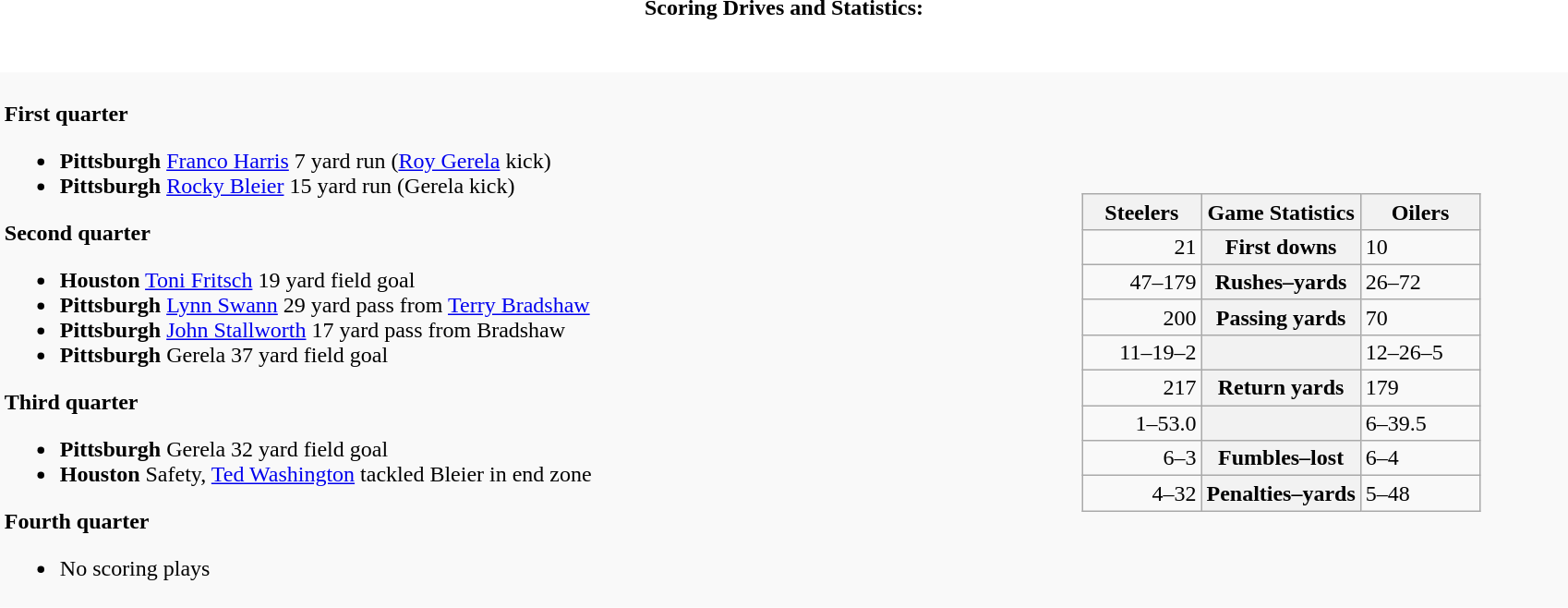<table class="toccolours collapsible collapsed"  style="width:90%; margin:auto;">
<tr>
<th>Scoring Drives and Statistics:</th>
</tr>
<tr>
<td><br><table border="0"  style="width:100%; background:#f9f9f9; margin:1em auto 1em auto;">
<tr>
<td><br><strong>First quarter</strong><ul><li><strong>Pittsburgh</strong> <a href='#'>Franco Harris</a> 7 yard run (<a href='#'>Roy Gerela</a> kick)</li><li><strong>Pittsburgh</strong> <a href='#'>Rocky Bleier</a> 15 yard run (Gerela kick)</li></ul><strong>Second quarter</strong><ul><li><strong>Houston</strong> <a href='#'>Toni Fritsch</a> 19 yard field goal</li><li><strong>Pittsburgh</strong> <a href='#'>Lynn Swann</a> 29 yard pass from <a href='#'>Terry Bradshaw</a></li><li><strong>Pittsburgh</strong> <a href='#'>John Stallworth</a> 17 yard pass from Bradshaw</li><li><strong>Pittsburgh</strong> Gerela 37 yard field goal</li></ul><strong>Third quarter</strong><ul><li><strong>Pittsburgh</strong> Gerela 32 yard field goal</li><li><strong>Houston</strong> Safety, <a href='#'>Ted Washington</a> tackled Bleier in end zone</li></ul><strong>Fourth quarter</strong><ul><li>No scoring plays</li></ul></td>
<td><br><table class="wikitable" style="margin: 1em auto 1em auto">
<tr>
<th style="width:30%;">Steelers</th>
<th style="width:40%;">Game Statistics</th>
<th style="width:30%;">Oilers</th>
</tr>
<tr>
<td style="text-align:right;">21</td>
<th>First downs</th>
<td>10</td>
</tr>
<tr>
<td style="text-align:right;">47–179</td>
<th>Rushes–yards</th>
<td>26–72</td>
</tr>
<tr>
<td style="text-align:right;">200</td>
<th>Passing yards</th>
<td>70</td>
</tr>
<tr>
<td style="text-align:right;">11–19–2</td>
<th></th>
<td>12–26–5</td>
</tr>
<tr>
<td style="text-align:right;">217</td>
<th>Return yards</th>
<td>179</td>
</tr>
<tr>
<td style="text-align:right;">1–53.0</td>
<th></th>
<td>6–39.5</td>
</tr>
<tr>
<td style="text-align:right;">6–3</td>
<th>Fumbles–lost</th>
<td>6–4</td>
</tr>
<tr>
<td style="text-align:right;">4–32</td>
<th>Penalties–yards</th>
<td>5–48</td>
</tr>
</table>
</td>
</tr>
</table>
</td>
</tr>
</table>
